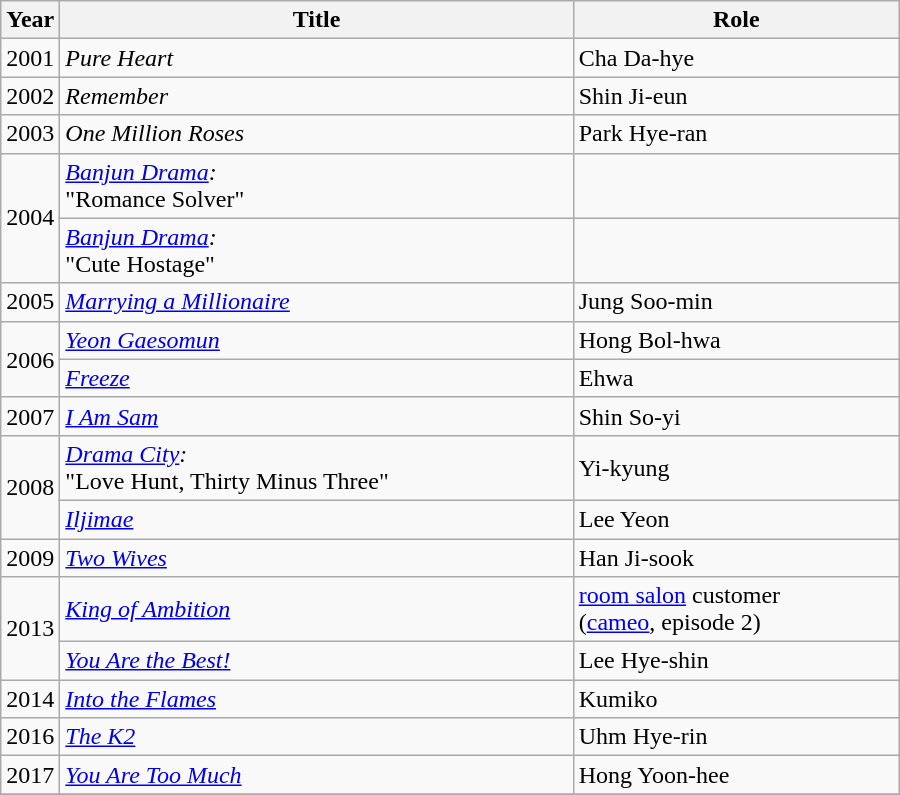<table class="wikitable" style="width:600px">
<tr>
<th width=10>Year</th>
<th>Title</th>
<th>Role</th>
</tr>
<tr>
<td>2001</td>
<td><em>Pure Heart</em></td>
<td>Cha Da-hye</td>
</tr>
<tr>
<td>2002</td>
<td><em>Remember</em></td>
<td>Shin Ji-eun</td>
</tr>
<tr>
<td>2003</td>
<td><em>One Million Roses</em></td>
<td>Park Hye-ran</td>
</tr>
<tr>
<td rowspan=2>2004</td>
<td><em><a href='#'>Banjun Drama</a>:</em><br>"Romance Solver"</td>
<td></td>
</tr>
<tr>
<td><em><a href='#'>Banjun Drama</a>:</em><br>"Cute Hostage"</td>
<td></td>
</tr>
<tr>
<td>2005</td>
<td><em><a href='#'>Marrying a Millionaire</a></em></td>
<td>Jung Soo-min</td>
</tr>
<tr>
<td rowspan=2>2006</td>
<td><em><a href='#'>Yeon Gaesomun</a></em></td>
<td>Hong Bol-hwa</td>
</tr>
<tr>
<td><em><a href='#'>Freeze</a></em></td>
<td>Ehwa</td>
</tr>
<tr>
<td>2007</td>
<td><em><a href='#'>I Am Sam</a></em></td>
<td>Shin So-yi</td>
</tr>
<tr>
<td rowspan=2>2008</td>
<td><em><a href='#'>Drama City</a>:</em><br>"Love Hunt, Thirty Minus Three"</td>
<td>Yi-kyung</td>
</tr>
<tr>
<td><em><a href='#'>Iljimae</a></em></td>
<td>Lee Yeon</td>
</tr>
<tr>
<td>2009</td>
<td><em><a href='#'>Two Wives</a></em></td>
<td>Han Ji-sook</td>
</tr>
<tr>
<td rowspan=2>2013</td>
<td><em><a href='#'>King of Ambition</a></em></td>
<td><a href='#'>room salon</a> customer <br> (<a href='#'>cameo</a>, episode 2)</td>
</tr>
<tr>
<td><em><a href='#'>You Are the Best!</a></em></td>
<td>Lee Hye-shin</td>
</tr>
<tr>
<td>2014</td>
<td><em><a href='#'>Into the Flames</a></em></td>
<td>Kumiko</td>
</tr>
<tr>
<td>2016</td>
<td><em><a href='#'>The K2</a></em></td>
<td>Uhm Hye-rin</td>
</tr>
<tr>
<td>2017</td>
<td><em><a href='#'>You Are Too Much</a></em></td>
<td>Hong Yoon-hee</td>
</tr>
<tr>
</tr>
</table>
